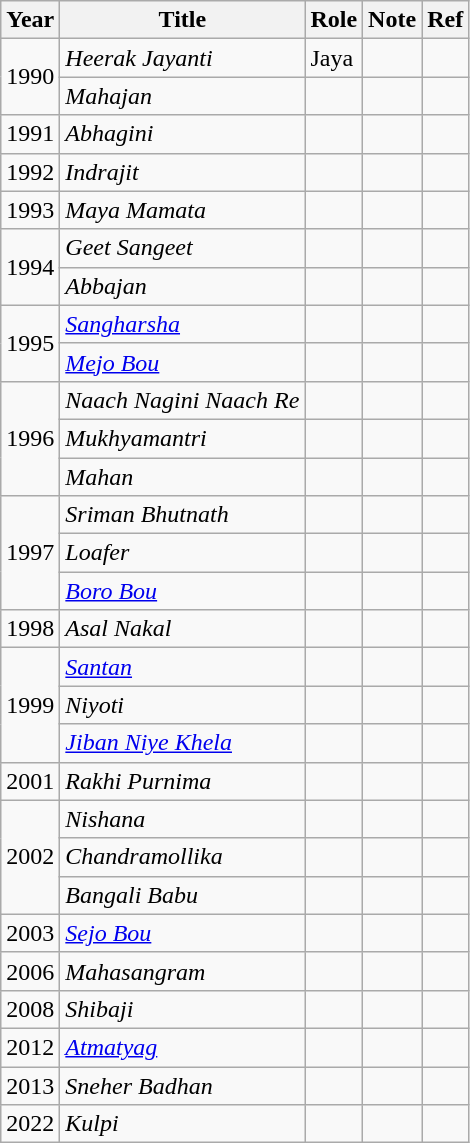<table class="wikitable">
<tr>
<th>Year</th>
<th>Title</th>
<th>Role</th>
<th>Note</th>
<th>Ref</th>
</tr>
<tr>
<td rowspan="2">1990</td>
<td><em>Heerak Jayanti</em></td>
<td>Jaya</td>
<td></td>
<td></td>
</tr>
<tr>
<td><em>Mahajan</em></td>
<td></td>
<td></td>
<td></td>
</tr>
<tr>
<td>1991</td>
<td><em>Abhagini</em></td>
<td></td>
<td></td>
<td></td>
</tr>
<tr>
<td>1992</td>
<td><em>Indrajit</em></td>
<td></td>
<td></td>
<td></td>
</tr>
<tr>
<td>1993</td>
<td><em>Maya Mamata</em></td>
<td></td>
<td></td>
<td></td>
</tr>
<tr>
<td rowspan="2">1994</td>
<td><em>Geet Sangeet</em></td>
<td></td>
<td></td>
<td></td>
</tr>
<tr>
<td><em>Abbajan</em></td>
<td></td>
<td></td>
<td></td>
</tr>
<tr>
<td rowspan="2">1995</td>
<td><em><a href='#'>Sangharsha</a></em></td>
<td></td>
<td></td>
<td></td>
</tr>
<tr>
<td><em><a href='#'>Mejo Bou</a></em></td>
<td></td>
<td></td>
<td></td>
</tr>
<tr>
<td rowspan="3">1996</td>
<td><em>Naach Nagini Naach Re</em></td>
<td></td>
<td></td>
<td></td>
</tr>
<tr>
<td><em>Mukhyamantri</em></td>
<td></td>
<td></td>
<td></td>
</tr>
<tr>
<td><em>Mahan</em></td>
<td></td>
<td></td>
<td></td>
</tr>
<tr>
<td rowspan="3">1997</td>
<td><em>Sriman Bhutnath</em></td>
<td></td>
<td></td>
<td></td>
</tr>
<tr>
<td><em>Loafer</em></td>
<td></td>
<td></td>
<td></td>
</tr>
<tr>
<td><em><a href='#'>Boro Bou</a></em></td>
<td></td>
<td></td>
<td></td>
</tr>
<tr>
<td>1998</td>
<td><em>Asal Nakal</em></td>
<td></td>
<td></td>
<td></td>
</tr>
<tr>
<td rowspan="3">1999</td>
<td><em><a href='#'>Santan</a></em></td>
<td></td>
<td></td>
<td></td>
</tr>
<tr>
<td><em>Niyoti</em></td>
<td></td>
<td></td>
<td></td>
</tr>
<tr>
<td><em><a href='#'>Jiban Niye Khela</a></em></td>
<td></td>
<td></td>
<td></td>
</tr>
<tr>
<td>2001</td>
<td><em>Rakhi Purnima</em></td>
<td></td>
<td></td>
<td></td>
</tr>
<tr>
<td rowspan="3">2002</td>
<td><em>Nishana</em></td>
<td></td>
<td></td>
<td></td>
</tr>
<tr>
<td><em>Chandramollika</em></td>
<td></td>
<td></td>
<td></td>
</tr>
<tr>
<td><em>Bangali Babu</em></td>
<td></td>
<td></td>
<td></td>
</tr>
<tr>
<td>2003</td>
<td><em><a href='#'>Sejo Bou</a></em></td>
<td></td>
<td></td>
<td></td>
</tr>
<tr>
<td>2006</td>
<td><em>Mahasangram</em></td>
<td></td>
<td></td>
<td></td>
</tr>
<tr>
<td>2008</td>
<td><em>Shibaji</em></td>
<td></td>
<td></td>
<td></td>
</tr>
<tr>
<td>2012</td>
<td><em><a href='#'>Atmatyag</a></em></td>
<td></td>
<td></td>
<td></td>
</tr>
<tr>
<td>2013</td>
<td><em>Sneher Badhan</em></td>
<td></td>
<td></td>
<td></td>
</tr>
<tr>
<td>2022</td>
<td><em>Kulpi</em></td>
<td></td>
<td></td>
<td></td>
</tr>
</table>
